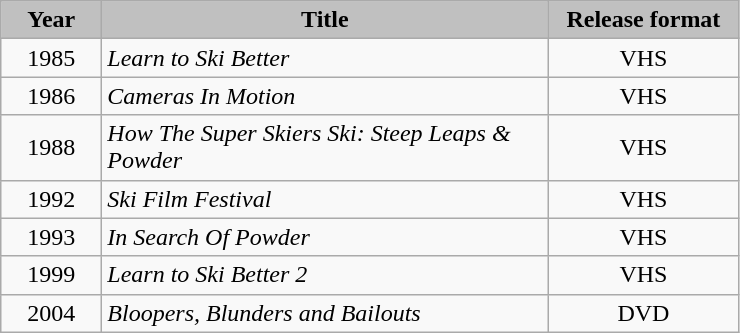<table class="wikitable">
<tr>
<th style="width:60px; background:silver;">Year</th>
<th style="width:290px; background:silver;">Title</th>
<th style="width:120px; background:silver;">Release format</th>
</tr>
<tr>
<td style="text-align:center;">1985</td>
<td><em>Learn to Ski Better</em></td>
<td style="text-align:center;">VHS</td>
</tr>
<tr>
<td style="text-align:center;">1986</td>
<td><em>Cameras In Motion</em></td>
<td style="text-align:center;">VHS</td>
</tr>
<tr>
<td style="text-align:center;">1988</td>
<td><em>How The Super Skiers Ski: Steep Leaps & Powder</em></td>
<td style="text-align:center;">VHS</td>
</tr>
<tr>
<td style="text-align:center;">1992</td>
<td><em>Ski Film Festival</em></td>
<td style="text-align:center;">VHS</td>
</tr>
<tr>
<td style="text-align:center;">1993</td>
<td><em>In Search Of Powder</em></td>
<td style="text-align:center;">VHS</td>
</tr>
<tr>
<td style="text-align:center;">1999</td>
<td><em>Learn to Ski Better 2</em></td>
<td style="text-align:center;">VHS</td>
</tr>
<tr>
<td style="text-align:center;">2004</td>
<td><em>Bloopers, Blunders and Bailouts</em></td>
<td style="text-align:center;">DVD</td>
</tr>
</table>
